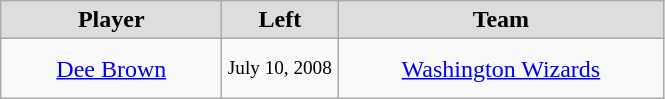<table class="wikitable" style="text-align: center">
<tr align="center"  bgcolor="#dddddd">
<td style="width:140px"><strong>Player</strong></td>
<td style="width:70px"><strong>Left</strong></td>
<td style="width:210px"><strong>Team</strong></td>
</tr>
<tr style="height:40px">
<td><a href='#'>Dee Brown</a></td>
<td style="font-size: 80%">July 10, 2008</td>
<td><a href='#'>Washington Wizards</a></td>
</tr>
</table>
